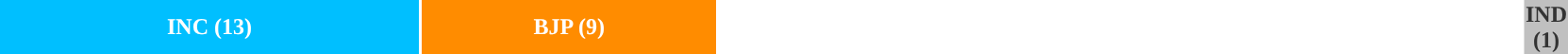<table style="width:88%; text-align:center;">
<tr style="color:white; height:25px;">
<td style="background:DeepSkyBlue; width:27%;"><strong>INC (13)</strong></td>
<td style="background:DarkOrange; width:19%;"><strong>BJP (9)</strong></td>
<td style="background:"><strong>SHS-UBT (9)</strong></td>
<td style="background:"><strong>NCP-SP (8)</strong></td>
<td style="background:"><strong>SHS (7)</strong></td>
<td style="background:"><strong>NCP (1)</strong></td>
<td style="background:Silver;color:#333; width:2%;"><strong>IND (1)</strong></td>
</tr>
<tr>
</tr>
</table>
